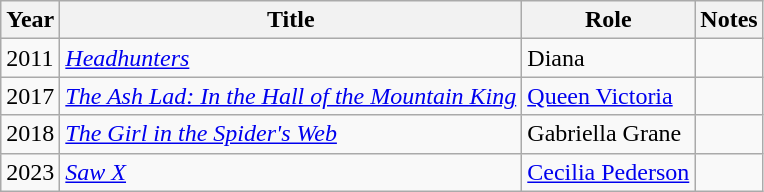<table class="wikitable plainrowheaders sortable">
<tr>
<th scope="col">Year</th>
<th scope="col">Title</th>
<th scope="col">Role</th>
<th scope="col" class="unsortable">Notes</th>
</tr>
<tr>
<td>2011</td>
<td><em><a href='#'>Headhunters</a></em></td>
<td>Diana</td>
<td></td>
</tr>
<tr>
<td>2017</td>
<td><em><a href='#'>The Ash Lad: In the Hall of the Mountain King</a></em></td>
<td><a href='#'>Queen Victoria</a></td>
<td></td>
</tr>
<tr>
<td>2018</td>
<td><em><a href='#'>The Girl in the Spider's Web</a></em></td>
<td>Gabriella Grane</td>
<td></td>
</tr>
<tr>
<td>2023</td>
<td><em><a href='#'>Saw X</a></em></td>
<td><a href='#'>Cecilia Pederson</a></td>
<td></td>
</tr>
</table>
